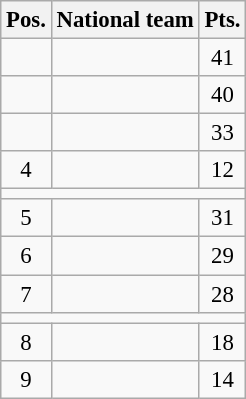<table class=wikitable style="font-size: 95%">
<tr>
<th>Pos.</th>
<th>National team</th>
<th>Pts.</th>
</tr>
<tr align=center>
<td></td>
<td align=left></td>
<td>41</td>
</tr>
<tr align=center>
<td></td>
<td align=left></td>
<td>40</td>
</tr>
<tr align=center>
<td></td>
<td align=left></td>
<td>33</td>
</tr>
<tr align=center>
<td>4</td>
<td align=left></td>
<td>12</td>
</tr>
<tr>
<td colspan=3 ></td>
</tr>
<tr align=center>
<td>5</td>
<td align=left></td>
<td>31</td>
</tr>
<tr align=center>
<td>6</td>
<td align=left></td>
<td>29</td>
</tr>
<tr align=center>
<td>7</td>
<td align=left></td>
<td>28</td>
</tr>
<tr>
<td colspan=3 ></td>
</tr>
<tr align=center>
<td>8</td>
<td align=left></td>
<td>18</td>
</tr>
<tr align=center>
<td>9</td>
<td align=left></td>
<td>14</td>
</tr>
</table>
